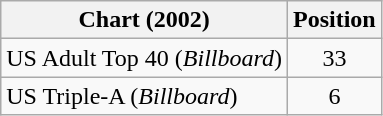<table class="wikitable">
<tr>
<th>Chart (2002)</th>
<th>Position</th>
</tr>
<tr>
<td>US Adult Top 40 (<em>Billboard</em>)</td>
<td style="text-align:center">33</td>
</tr>
<tr>
<td>US Triple-A (<em>Billboard</em>)</td>
<td style="text-align:center">6</td>
</tr>
</table>
